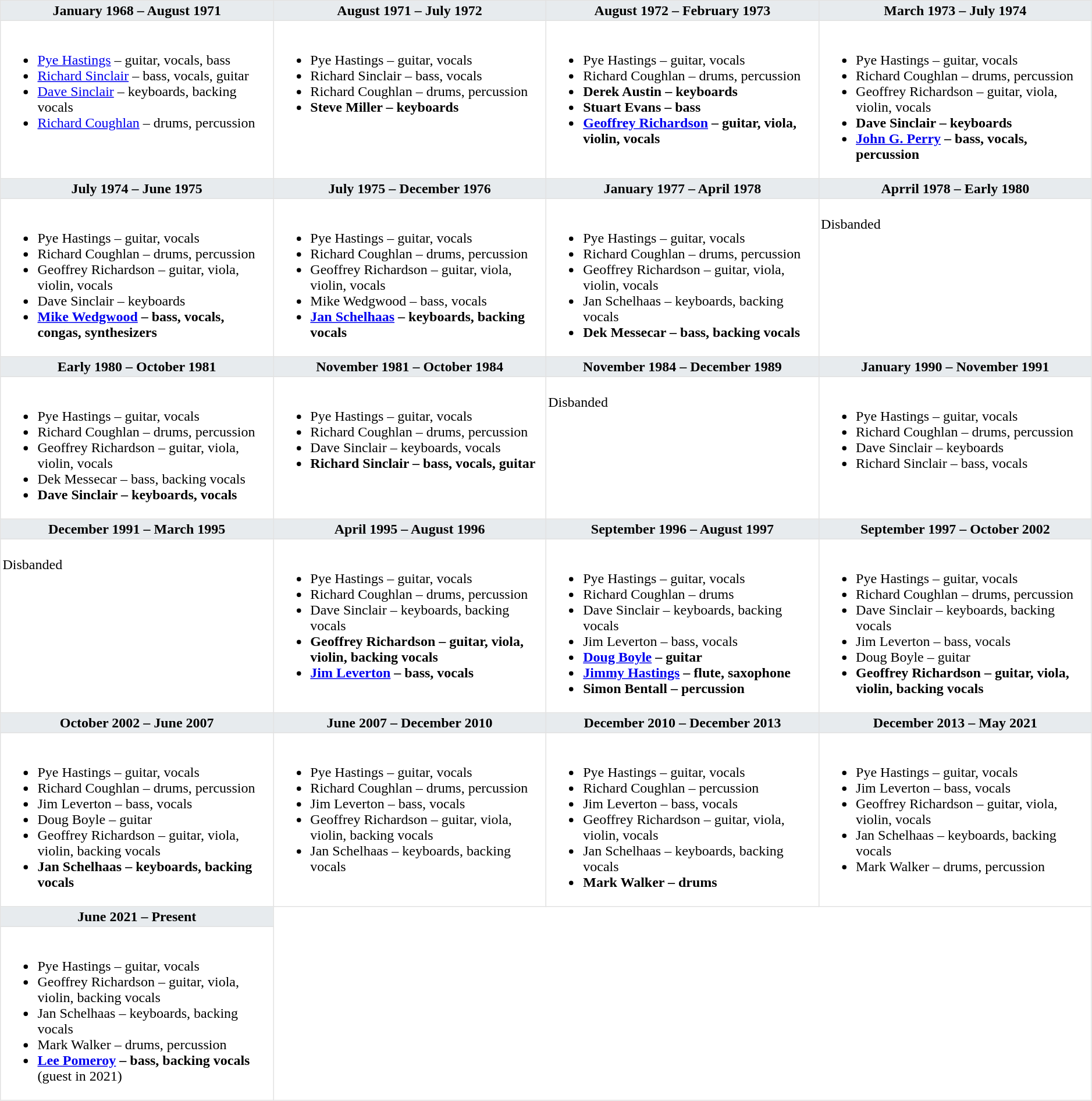<table class="toccolours" border=1 cellpadding=2 cellspacing=0 style="float: width: 375px; margin: 0 0 1em 1em; border-collapse: collapse; border: 1px solid #E2E2E2;" width=99%>
<tr>
<th bgcolor="#E7EBEE" valign=top width=25%>January 1968 – August 1971</th>
<th bgcolor="#E7EBEE" valign=top width=25%>August 1971 – July 1972</th>
<th bgcolor="#E7EBEE" valign=top width=25%>August 1972 – February 1973</th>
<th bgcolor="#E7EBEE" valign=top width=25%>March 1973 – July 1974</th>
</tr>
<tr>
<td valign=top><br><ul><li><a href='#'>Pye Hastings</a>  –  guitar, vocals, bass</li><li><a href='#'>Richard Sinclair</a> – bass, vocals, guitar</li><li><a href='#'>Dave Sinclair</a> – keyboards, backing vocals</li><li><a href='#'>Richard Coughlan</a> – drums, percussion</li></ul></td>
<td valign=top><br><ul><li>Pye Hastings – guitar, vocals</li><li>Richard Sinclair – bass, vocals</li><li>Richard Coughlan – drums, percussion</li><li><strong>Steve Miller – keyboards</strong></li></ul></td>
<td valign=top><br><ul><li>Pye Hastings – guitar, vocals</li><li>Richard Coughlan – drums, percussion</li><li><strong>Derek Austin – keyboards</strong></li><li><strong>Stuart Evans – bass</strong></li><li><strong><a href='#'>Geoffrey Richardson</a> – guitar, viola, violin, vocals</strong></li></ul></td>
<td valign=top><br><ul><li>Pye Hastings – guitar, vocals</li><li>Richard Coughlan – drums, percussion</li><li>Geoffrey Richardson – guitar, viola, violin, vocals</li><li><strong>Dave Sinclair – keyboards</strong></li><li><strong><a href='#'>John G. Perry</a> – bass, vocals, percussion</strong></li></ul></td>
</tr>
<tr>
<th bgcolor="#E7EBEE" valign=top width=25%>July 1974 – June 1975</th>
<th bgcolor="#E7EBEE" valign=top width=25%>July 1975 – December 1976</th>
<th bgcolor="#E7EBEE" valign=top width=25%>January 1977 – April 1978</th>
<th bgcolor="#E7EBEE" valign=top width=25%>Aprril 1978 – Early 1980</th>
</tr>
<tr>
<td valign=top><br><ul><li>Pye Hastings – guitar, vocals</li><li>Richard Coughlan – drums, percussion</li><li>Geoffrey Richardson – guitar, viola, violin, vocals</li><li>Dave Sinclair – keyboards</li><li><strong><a href='#'>Mike Wedgwood</a> – bass, vocals, congas, synthesizers</strong></li></ul></td>
<td valign=top><br><ul><li>Pye Hastings – guitar, vocals</li><li>Richard Coughlan – drums, percussion</li><li>Geoffrey Richardson – guitar, viola, violin, vocals</li><li>Mike Wedgwood – bass, vocals</li><li><strong><a href='#'>Jan Schelhaas</a> – keyboards, backing vocals</strong></li></ul></td>
<td valign=top><br><ul><li>Pye Hastings – guitar, vocals</li><li>Richard Coughlan – drums, percussion</li><li>Geoffrey Richardson – guitar, viola, violin, vocals</li><li>Jan Schelhaas – keyboards, backing vocals</li><li><strong>Dek Messecar – bass, backing vocals</strong></li></ul></td>
<td valign=top><br>Disbanded</td>
</tr>
<tr>
<th bgcolor="#E7EBEE" valign=top width=25%>Early 1980 – October 1981</th>
<th bgcolor="#E7EBEE" valign=top width=25%>November 1981 – October 1984</th>
<th bgcolor="#E7EBEE" valign=top width=25%>November 1984 – December 1989</th>
<th bgcolor="#E7EBEE" valign=top width=25%>January 1990 – November 1991</th>
</tr>
<tr>
<td valign=top><br><ul><li>Pye Hastings – guitar, vocals</li><li>Richard Coughlan – drums, percussion</li><li>Geoffrey Richardson – guitar, viola, violin, vocals</li><li>Dek Messecar – bass, backing vocals</li><li><strong>Dave Sinclair – keyboards, vocals</strong></li></ul></td>
<td valign=top><br><ul><li>Pye Hastings – guitar, vocals</li><li>Richard Coughlan – drums, percussion</li><li>Dave Sinclair – keyboards, vocals</li><li><strong>Richard Sinclair – bass, vocals, guitar</strong></li></ul></td>
<td valign=top><br>Disbanded</td>
<td valign=top><br><ul><li>Pye Hastings – guitar, vocals</li><li>Richard Coughlan – drums, percussion</li><li>Dave Sinclair – keyboards</li><li>Richard Sinclair – bass, vocals</li></ul></td>
</tr>
<tr>
<th bgcolor="#E7EBEE" valign=top width=25%>December 1991 – March 1995</th>
<th bgcolor="#E7EBEE" valign=top width=25%>April 1995 – August 1996</th>
<th bgcolor="#E7EBEE" valign=top width=25%>September 1996 – August 1997</th>
<th bgcolor="#E7EBEE" valign=top width=25%>September 1997 – October 2002</th>
</tr>
<tr>
<td valign=top><br>Disbanded</td>
<td valign=top><br><ul><li>Pye Hastings – guitar, vocals</li><li>Richard Coughlan – drums, percussion</li><li>Dave Sinclair – keyboards, backing vocals</li><li><strong>Geoffrey Richardson – guitar, viola, violin, backing vocals</strong></li><li><strong><a href='#'>Jim Leverton</a> – bass, vocals</strong></li></ul></td>
<td valign=top><br><ul><li>Pye Hastings – guitar, vocals</li><li>Richard Coughlan – drums</li><li>Dave Sinclair – keyboards, backing vocals</li><li>Jim Leverton – bass, vocals</li><li><strong><a href='#'>Doug Boyle</a> – guitar</strong></li><li><strong><a href='#'>Jimmy Hastings</a> – flute, saxophone</strong></li><li><strong>Simon Bentall – percussion</strong></li></ul></td>
<td valign=top><br><ul><li>Pye Hastings – guitar, vocals</li><li>Richard Coughlan – drums, percussion</li><li>Dave Sinclair – keyboards, backing vocals</li><li>Jim Leverton – bass, vocals</li><li>Doug Boyle – guitar</li><li><strong>Geoffrey Richardson – guitar, viola, violin, backing vocals</strong></li></ul></td>
</tr>
<tr>
<th bgcolor="#E7EBEE" valign=top width=25%>October 2002 – June 2007</th>
<th bgcolor="#E7EBEE" valign=top width=25%>June 2007 – December 2010</th>
<th bgcolor="#E7EBEE" valign=top width=25%>December 2010 – December 2013</th>
<th bgcolor="#E7EBEE" valign=top width=25%>December 2013 – May 2021</th>
</tr>
<tr>
<td valign=top><br><ul><li>Pye Hastings – guitar, vocals</li><li>Richard Coughlan – drums, percussion</li><li>Jim Leverton – bass, vocals</li><li>Doug Boyle – guitar</li><li>Geoffrey Richardson – guitar, viola, violin, backing vocals</li><li><strong>Jan Schelhaas – keyboards, backing vocals</strong></li></ul></td>
<td valign=top><br><ul><li>Pye Hastings – guitar, vocals</li><li>Richard Coughlan – drums, percussion</li><li>Jim Leverton – bass, vocals</li><li>Geoffrey Richardson – guitar, viola, violin, backing vocals</li><li>Jan Schelhaas – keyboards, backing vocals</li></ul></td>
<td valign=top><br><ul><li>Pye Hastings – guitar, vocals</li><li>Richard Coughlan – percussion</li><li>Jim Leverton – bass, vocals</li><li>Geoffrey Richardson – guitar, viola, violin, vocals</li><li>Jan Schelhaas – keyboards, backing vocals</li><li><strong>Mark Walker – drums</strong></li></ul></td>
<td valign=top><br><ul><li>Pye Hastings – guitar, vocals</li><li>Jim Leverton – bass, vocals</li><li>Geoffrey Richardson – guitar, viola, violin, vocals</li><li>Jan Schelhaas – keyboards, backing vocals</li><li>Mark Walker – drums, percussion</li></ul></td>
</tr>
<tr>
<th bgcolor="#E7EBEE" valign=top width=25%>June 2021 – Present</th>
</tr>
<tr>
<td valign=top><br><ul><li>Pye Hastings – guitar, vocals</li><li>Geoffrey Richardson – guitar, viola, violin, backing vocals</li><li>Jan Schelhaas – keyboards, backing vocals</li><li>Mark Walker – drums, percussion</li><li><strong><a href='#'>Lee Pomeroy</a> – bass, backing vocals</strong> (guest in 2021)</li></ul></td>
</tr>
</table>
